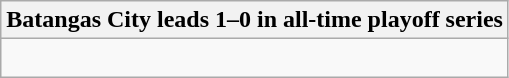<table class="wikitable collapsible collapsed">
<tr>
<th>Batangas City leads 1–0 in all-time playoff series</th>
</tr>
<tr>
<td><br></td>
</tr>
</table>
